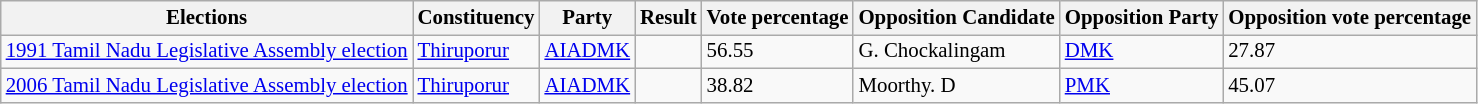<table class="sortable wikitable"style="font-size: 87%">
<tr>
<th>Elections</th>
<th>Constituency</th>
<th>Party</th>
<th>Result</th>
<th>Vote percentage</th>
<th>Opposition Candidate</th>
<th>Opposition Party</th>
<th>Opposition vote percentage</th>
</tr>
<tr>
<td><a href='#'>1991 Tamil Nadu Legislative Assembly election</a></td>
<td><a href='#'>Thiruporur</a></td>
<td><a href='#'>AIADMK</a></td>
<td></td>
<td>56.55</td>
<td>G. Chockalingam</td>
<td><a href='#'>DMK</a></td>
<td>27.87</td>
</tr>
<tr>
<td><a href='#'>2006 Tamil Nadu Legislative Assembly election</a></td>
<td><a href='#'>Thiruporur</a></td>
<td><a href='#'>AIADMK</a></td>
<td></td>
<td>38.82</td>
<td>Moorthy. D</td>
<td><a href='#'>PMK</a></td>
<td>45.07</td>
</tr>
</table>
